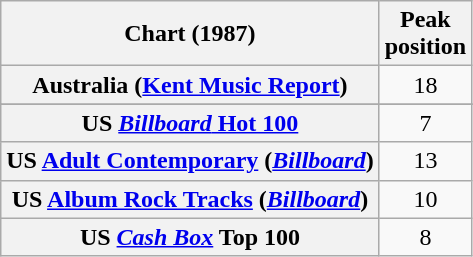<table class="wikitable sortable plainrowheaders" style="text-align:center">
<tr>
<th scope="col">Chart (1987)</th>
<th scope="col">Peak<br>position</th>
</tr>
<tr>
<th scope="row">Australia (<a href='#'>Kent Music Report</a>)</th>
<td>18</td>
</tr>
<tr>
</tr>
<tr>
</tr>
<tr>
</tr>
<tr>
</tr>
<tr>
<th scope="row">US <a href='#'><em>Billboard</em> Hot 100</a></th>
<td>7</td>
</tr>
<tr>
<th scope="row">US <a href='#'>Adult Contemporary</a> (<em><a href='#'>Billboard</a></em>)</th>
<td>13</td>
</tr>
<tr>
<th scope="row">US <a href='#'>Album Rock Tracks</a> (<em><a href='#'>Billboard</a></em>)</th>
<td>10</td>
</tr>
<tr>
<th scope="row">US <a href='#'><em>Cash Box</em></a> Top 100</th>
<td>8</td>
</tr>
</table>
